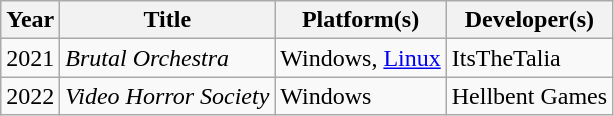<table class="wikitable">
<tr>
<th>Year</th>
<th>Title</th>
<th>Platform(s)</th>
<th>Developer(s)</th>
</tr>
<tr>
<td>2021</td>
<td><em>Brutal Orchestra</em></td>
<td>Windows, <a href='#'>Linux</a></td>
<td>ItsTheTalia</td>
</tr>
<tr>
<td>2022</td>
<td><em>Video Horror Society</em></td>
<td>Windows</td>
<td>Hellbent Games</td>
</tr>
</table>
